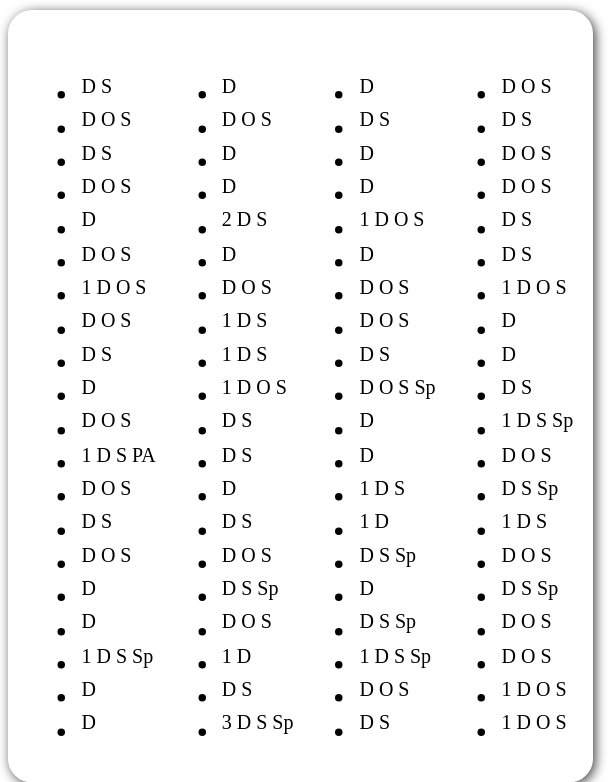<table style="border-radius:1em; box-shadow:0.1em 0.1em 0.5em rgba(0,0,0,0.75); background:white; border:1px solid white; margin:10px 0px; padding:5px;">
<tr style="vertical-align:top;">
<td><br><ul><li><sup>D S</sup></li><li><sup>D O S</sup></li><li><sup>D S</sup></li><li><sup>D O S</sup></li><li><sup>D</sup></li><li><sup>D O S</sup></li><li><sup>1 D O S</sup></li><li><sup>D O S</sup></li><li><sup>D S</sup></li><li><sup>D</sup></li><li><sup>D O S</sup></li><li><sup>1 D S PA</sup></li><li><sup>D O S</sup></li><li><sup>D S</sup></li><li><sup>D O S</sup></li><li><sup>D</sup></li><li><sup>D</sup></li><li><sup>1 D S Sp</sup></li><li><sup>D</sup></li><li><sup>D</sup></li></ul></td>
<td valign="top"><br><ul><li><sup>D</sup></li><li><sup>D O S</sup></li><li><sup>D</sup></li><li><sup>D</sup></li><li><sup>2 D S</sup></li><li><sup>D</sup></li><li><sup>D O S</sup></li><li><sup>1 D S</sup></li><li><sup>1 D S</sup></li><li><sup>1 D O S</sup></li><li><sup>D S</sup></li><li><sup>D S</sup></li><li><sup>D</sup></li><li><sup>D S</sup></li><li><sup>D O S</sup></li><li><sup>D S Sp</sup></li><li><sup>D O S</sup></li><li><sup>1 D</sup></li><li><sup>D S</sup></li><li><sup>3 D S Sp</sup></li></ul></td>
<td valign="top"><br><ul><li><sup>D</sup></li><li><sup>D S</sup></li><li><sup>D</sup></li><li><sup>D</sup></li><li><sup>1 D O S</sup></li><li><sup>D</sup></li><li><sup>D O S</sup></li><li><sup>D O S</sup></li><li><sup>D S</sup></li><li><sup>D O S Sp</sup></li><li><sup>D</sup></li><li><sup>D</sup></li><li><sup>1 D S</sup></li><li><sup>1 D</sup></li><li><sup>D S Sp</sup></li><li><sup>D</sup></li><li><sup>D S Sp</sup></li><li><sup>1 D S Sp</sup></li><li><sup>D O S</sup></li><li><sup>D S</sup></li></ul></td>
<td valign="top"><br><ul><li><sup>D O S</sup></li><li><sup>D S</sup></li><li><sup>D O S</sup></li><li><sup>D O S</sup></li><li><sup>D S</sup></li><li><sup>D S</sup></li><li><sup>1 D O S</sup></li><li><sup>D</sup></li><li><sup>D</sup></li><li><sup>D S</sup></li><li><sup>1 D S Sp</sup></li><li><sup>D O S</sup></li><li><sup>D S Sp</sup></li><li><sup>1 D S</sup></li><li><sup>D O S</sup></li><li><sup>D S Sp</sup></li><li><sup>D O S</sup></li><li><sup>D O S</sup></li><li><sup>1 D O S</sup></li><li><sup>1 D O S</sup></li></ul></td>
<td></td>
</tr>
</table>
